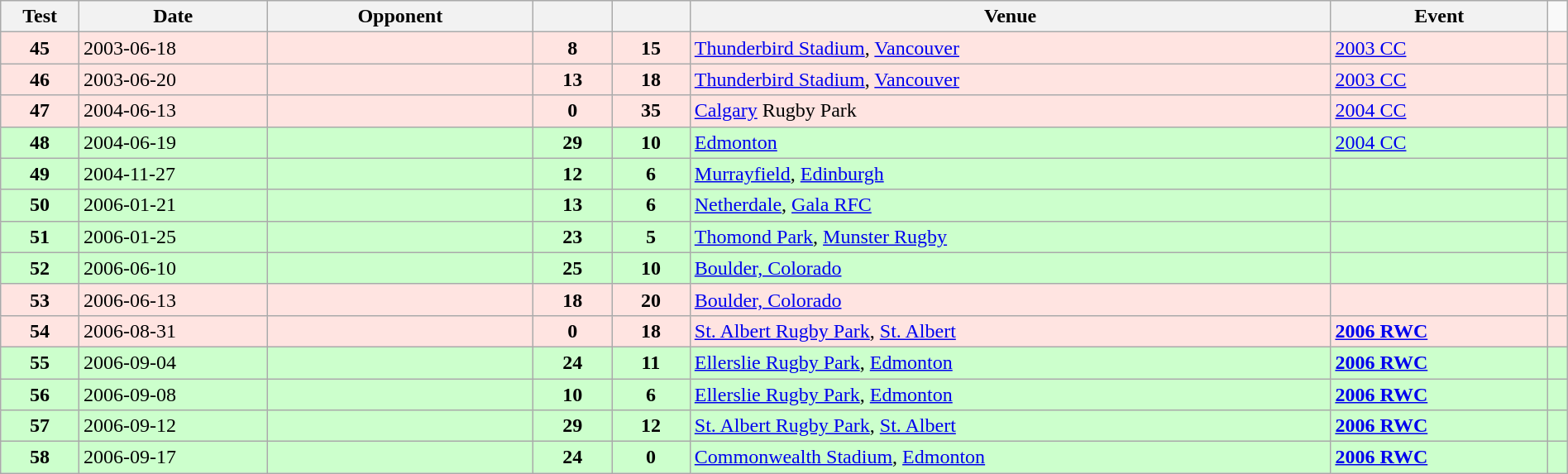<table class="wikitable sortable" style="width:100%">
<tr>
<th style="width:5%">Test</th>
<th style="width:12%">Date</th>
<th style="width:17%">Opponent</th>
<th style="width:5%"></th>
<th style="width:5%"></th>
<th>Venue</th>
<th>Event</th>
</tr>
<tr bgcolor=FFE4E1>
<td align="center"><strong>45</strong></td>
<td>2003-06-18</td>
<td></td>
<td align="center"><strong>8</strong></td>
<td align="center"><strong>15</strong></td>
<td><a href='#'>Thunderbird Stadium</a>, <a href='#'>Vancouver</a></td>
<td><a href='#'>2003 CC</a></td>
<td></td>
</tr>
<tr bgcolor=FFE4E1>
<td align="center"><strong>46</strong></td>
<td>2003-06-20</td>
<td></td>
<td align="center"><strong>13</strong></td>
<td align="center"><strong>18</strong></td>
<td><a href='#'>Thunderbird Stadium</a>, <a href='#'>Vancouver</a></td>
<td><a href='#'>2003 CC</a></td>
<td></td>
</tr>
<tr bgcolor=FFE4E1>
<td align="center"><strong>47</strong></td>
<td>2004-06-13</td>
<td></td>
<td align="center"><strong>0</strong></td>
<td align="center"><strong>35</strong></td>
<td><a href='#'>Calgary</a> Rugby Park</td>
<td><a href='#'>2004 CC</a></td>
<td></td>
</tr>
<tr bgcolor=#ccffcc>
<td align="center"><strong>48</strong></td>
<td>2004-06-19</td>
<td></td>
<td align="center"><strong>29</strong></td>
<td align="center"><strong>10</strong></td>
<td><a href='#'>Edmonton</a></td>
<td><a href='#'>2004 CC</a></td>
<td></td>
</tr>
<tr bgcolor=#ccffcc>
<td align="center"><strong>49</strong></td>
<td>2004-11-27</td>
<td></td>
<td align="center"><strong>12</strong></td>
<td align="center"><strong>6</strong></td>
<td><a href='#'>Murrayfield</a>, <a href='#'>Edinburgh</a></td>
<td></td>
<td></td>
</tr>
<tr bgcolor=#ccffcc>
<td align="center"><strong>50</strong></td>
<td>2006-01-21</td>
<td></td>
<td align="center"><strong>13</strong></td>
<td align="center"><strong>6</strong></td>
<td><a href='#'>Netherdale</a>, <a href='#'>Gala RFC</a></td>
<td></td>
<td></td>
</tr>
<tr bgcolor=#ccffcc>
<td align="center"><strong>51</strong></td>
<td>2006-01-25</td>
<td></td>
<td align="center"><strong>23</strong></td>
<td align="center"><strong>5</strong></td>
<td><a href='#'>Thomond Park</a>, <a href='#'>Munster Rugby</a></td>
<td></td>
<td></td>
</tr>
<tr bgcolor=#ccffcc>
<td align="center"><strong>52</strong></td>
<td>2006-06-10</td>
<td></td>
<td align="center"><strong>25</strong></td>
<td align="center"><strong>10</strong></td>
<td><a href='#'>Boulder, Colorado</a></td>
<td></td>
<td></td>
</tr>
<tr bgcolor=FFE4E1>
<td align="center"><strong>53</strong></td>
<td>2006-06-13</td>
<td></td>
<td align="center"><strong>18</strong></td>
<td align="center"><strong>20</strong></td>
<td><a href='#'>Boulder, Colorado</a></td>
<td></td>
<td></td>
</tr>
<tr bgcolor=FFE4E1>
<td align="center"><strong>54</strong></td>
<td>2006-08-31</td>
<td></td>
<td align="center"><strong>0</strong></td>
<td align="center"><strong>18</strong></td>
<td><a href='#'>St. Albert Rugby Park</a>, <a href='#'>St. Albert</a></td>
<td><a href='#'><strong>2006 RWC</strong></a></td>
<td></td>
</tr>
<tr bgcolor=#ccffcc>
<td align="center"><strong>55</strong></td>
<td>2006-09-04</td>
<td></td>
<td align="center"><strong>24</strong></td>
<td align="center"><strong>11</strong></td>
<td><a href='#'>Ellerslie Rugby Park</a>, <a href='#'>Edmonton</a></td>
<td><a href='#'><strong>2006 RWC</strong></a></td>
<td></td>
</tr>
<tr bgcolor=#ccffcc>
<td align="center"><strong>56</strong></td>
<td>2006-09-08</td>
<td></td>
<td align="center"><strong>10</strong></td>
<td align="center"><strong>6</strong></td>
<td><a href='#'>Ellerslie Rugby Park</a>, <a href='#'>Edmonton</a></td>
<td><a href='#'><strong>2006 RWC</strong></a></td>
<td></td>
</tr>
<tr bgcolor=#ccffcc>
<td align="center"><strong>57</strong></td>
<td>2006-09-12</td>
<td></td>
<td align="center"><strong>29</strong></td>
<td align="center"><strong>12</strong></td>
<td><a href='#'>St. Albert Rugby Park</a>, <a href='#'>St. Albert</a></td>
<td><a href='#'><strong>2006 RWC</strong></a></td>
<td></td>
</tr>
<tr bgcolor=#ccffcc>
<td align="center"><strong>58</strong></td>
<td>2006-09-17</td>
<td></td>
<td align="center"><strong>24</strong></td>
<td align="center"><strong>0</strong></td>
<td><a href='#'>Commonwealth Stadium</a>, <a href='#'>Edmonton</a></td>
<td><a href='#'><strong>2006 RWC</strong></a></td>
<td></td>
</tr>
</table>
